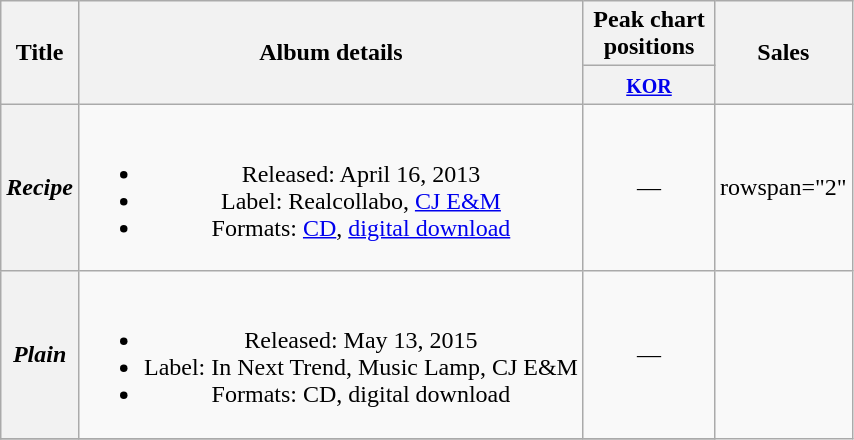<table class="wikitable plainrowheaders" style="text-align:center;">
<tr>
<th scope="col" rowspan="2">Title</th>
<th scope="col" rowspan="2">Album details</th>
<th scope="col" colspan="1" style="width:5em;">Peak chart positions</th>
<th scope="col" rowspan="2">Sales</th>
</tr>
<tr>
<th><small><a href='#'>KOR</a></small><br></th>
</tr>
<tr>
<th scope="row"><em>Recipe</em></th>
<td><br><ul><li>Released: April 16, 2013</li><li>Label: Realcollabo, <a href='#'>CJ E&M</a></li><li>Formats: <a href='#'>CD</a>, <a href='#'>digital download</a></li></ul></td>
<td>—</td>
<td>rowspan="2" </td>
</tr>
<tr>
<th scope="row"><em>Plain</em></th>
<td><br><ul><li>Released: May 13, 2015</li><li>Label: In Next Trend, Music Lamp, CJ E&M</li><li>Formats: CD, digital download</li></ul></td>
<td>—</td>
</tr>
<tr>
</tr>
</table>
